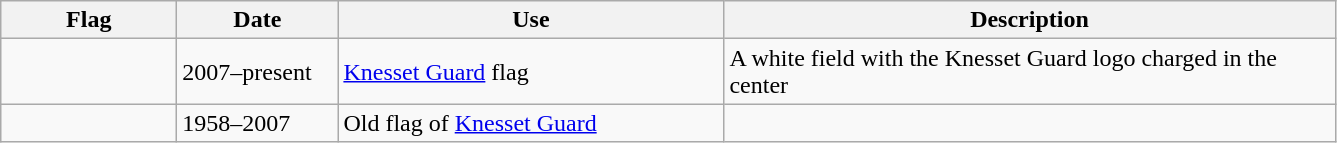<table class="wikitable" style="background:#f9f9f9">
<tr>
<th width="110">Flag</th>
<th width="100">Date</th>
<th width="250">Use</th>
<th width="400">Description</th>
</tr>
<tr>
<td></td>
<td>2007–present</td>
<td><a href='#'>Knesset Guard</a> flag</td>
<td>A white field with the Knesset Guard logo charged in the center</td>
</tr>
<tr>
<td></td>
<td>1958–2007</td>
<td>Old flag of <a href='#'>Knesset Guard</a></td>
<td></td>
</tr>
</table>
